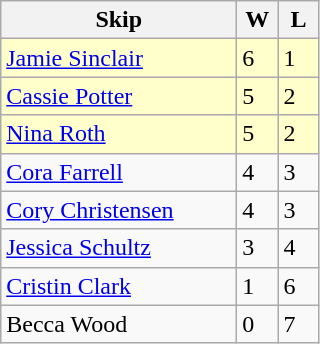<table class="wikitable">
<tr>
<th width="150">Skip</th>
<th width="20">W</th>
<th width="20">L</th>
</tr>
<tr bgcolor="#ffffcc">
<td> <a href='#'>Jamie Sinclair</a></td>
<td>6</td>
<td>1</td>
</tr>
<tr bgcolor="#ffffcc">
<td> <a href='#'>Cassie Potter</a></td>
<td>5</td>
<td>2</td>
</tr>
<tr bgcolor="#ffffcc">
<td> <a href='#'>Nina Roth</a></td>
<td>5</td>
<td>2</td>
</tr>
<tr>
<td> <a href='#'>Cora Farrell</a></td>
<td>4</td>
<td>3</td>
</tr>
<tr>
<td> <a href='#'>Cory Christensen</a></td>
<td>4</td>
<td>3</td>
</tr>
<tr>
<td> <a href='#'>Jessica Schultz</a></td>
<td>3</td>
<td>4</td>
</tr>
<tr>
<td> <a href='#'>Cristin Clark</a></td>
<td>1</td>
<td>6</td>
</tr>
<tr>
<td> Becca Wood</td>
<td>0</td>
<td>7</td>
</tr>
</table>
